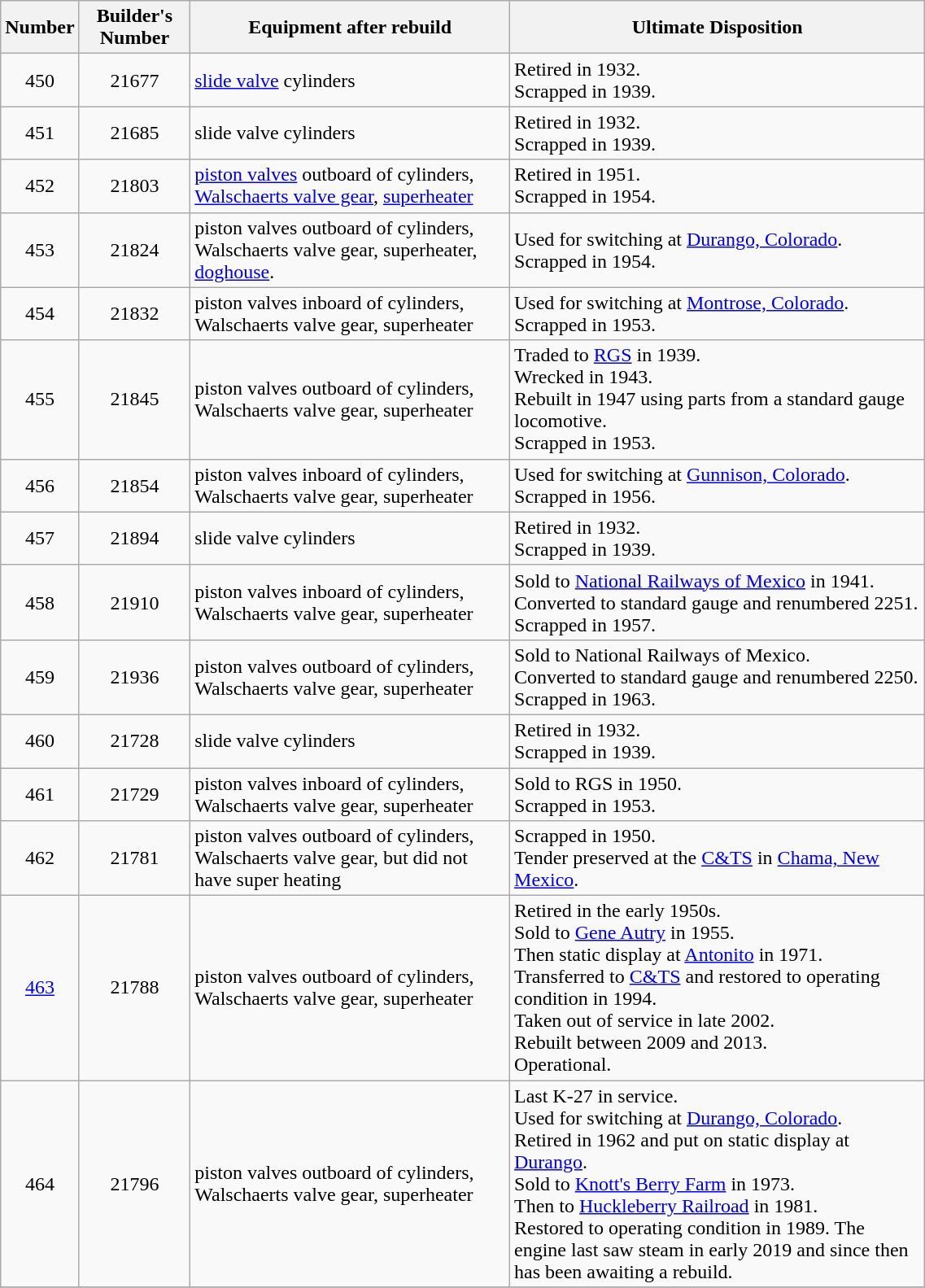<table class="wikitable" style="width:60%">
<tr>
<th>Number</th>
<th>Builder's Number</th>
<th>Equipment after rebuild</th>
<th>Ultimate Disposition</th>
</tr>
<tr>
<td align="center">450</td>
<td align="center">21677</td>
<td><a href='#'>slide valve</a> cylinders</td>
<td>Retired in 1932.<br>Scrapped in 1939.</td>
</tr>
<tr>
<td align="center">451</td>
<td align="center">21685</td>
<td>slide valve cylinders</td>
<td>Retired in 1932.<br>Scrapped in 1939.</td>
</tr>
<tr>
<td align="center">452</td>
<td align="center">21803</td>
<td><a href='#'>piston valves</a> outboard of cylinders, <a href='#'>Walschaerts valve gear</a>, <a href='#'>superheater</a></td>
<td>Retired in 1951.<br>Scrapped in 1954.</td>
</tr>
<tr>
<td align="center">453</td>
<td align="center">21824</td>
<td>piston valves outboard of cylinders, Walschaerts valve gear, superheater, <a href='#'>doghouse</a>.</td>
<td>Used for switching at <a href='#'>Durango, Colorado</a>.<br>Scrapped in 1954.</td>
</tr>
<tr>
<td align="center">454</td>
<td align="center">21832</td>
<td>piston valves inboard of cylinders, Walschaerts valve gear, superheater</td>
<td>Used for switching at <a href='#'>Montrose, Colorado</a>.<br>Scrapped in 1953.</td>
</tr>
<tr>
<td align="center">455</td>
<td align="center">21845</td>
<td>piston valves outboard of cylinders, Walschaerts valve gear, superheater</td>
<td>Traded to <a href='#'>RGS</a> in 1939.<br>Wrecked in 1943.<br>Rebuilt in 1947 using parts from a standard gauge locomotive.<br>Scrapped in 1953.</td>
</tr>
<tr>
<td align="center">456</td>
<td align="center">21854</td>
<td>piston valves inboard of cylinders, Walschaerts valve gear, superheater</td>
<td>Used for switching at <a href='#'>Gunnison, Colorado</a>.<br>Scrapped in 1956.</td>
</tr>
<tr>
<td align="center">457</td>
<td align="center">21894</td>
<td>slide valve cylinders</td>
<td>Retired in 1932.<br>Scrapped in 1939.</td>
</tr>
<tr>
<td align="center">458</td>
<td align="center">21910</td>
<td>piston valves inboard of cylinders, Walschaerts valve gear, superheater</td>
<td>Sold to <a href='#'>National Railways of Mexico</a> in 1941.<br>Converted to standard gauge and renumbered 2251.<br>Scrapped in 1957.</td>
</tr>
<tr>
<td align="center">459</td>
<td align="center">21936</td>
<td>piston valves outboard of cylinders, Walschaerts valve gear, superheater</td>
<td>Sold to National Railways of Mexico.<br>Converted to standard gauge and renumbered 2250.<br>Scrapped in 1963.</td>
</tr>
<tr>
<td align="center">460</td>
<td align="center">21728</td>
<td>slide valve cylinders</td>
<td>Retired in 1932.<br>Scrapped in 1939.</td>
</tr>
<tr>
<td align="center">461</td>
<td align="center">21729</td>
<td>piston valves inboard of cylinders, Walschaerts valve gear, superheater</td>
<td>Sold to RGS in 1950.<br>Scrapped in 1953.</td>
</tr>
<tr>
<td align="center">462</td>
<td align="center">21781</td>
<td>piston valves outboard of cylinders, Walschaerts valve gear, but did not have super heating</td>
<td>Scrapped in 1950.<br>Tender preserved at the <a href='#'>C&TS</a> in <a href='#'>Chama, New Mexico</a>.</td>
</tr>
<tr>
<td align="center"><a href='#'>463</a></td>
<td align="center">21788</td>
<td>piston valves outboard of cylinders, Walschaerts valve gear, superheater</td>
<td>Retired in the early 1950s.<br>Sold to <a href='#'>Gene Autry</a> in 1955.<br>Then static display at <a href='#'>Antonito</a> in 1971.<br>Transferred to <a href='#'>C&TS</a> and restored to operating condition in 1994.<br>Taken out of service in late 2002.<br>Rebuilt between 2009 and 2013.<br>Operational.</td>
</tr>
<tr>
<td align="center">464</td>
<td align="center">21796</td>
<td>piston valves outboard of cylinders, Walschaerts valve gear, superheater</td>
<td>Last K-27 in service.<br>Used for switching at <a href='#'>Durango, Colorado</a>.<br>Retired in 1962 and put on static display at <a href='#'>Durango</a>.<br>Sold to <a href='#'>Knott's Berry Farm</a> in 1973.<br>Then to <a href='#'>Huckleberry Railroad</a> in 1981.<br>Restored to operating condition in 1989. The engine last saw steam in early 2019 and since then has been awaiting a rebuild.</td>
</tr>
<tr>
</tr>
</table>
